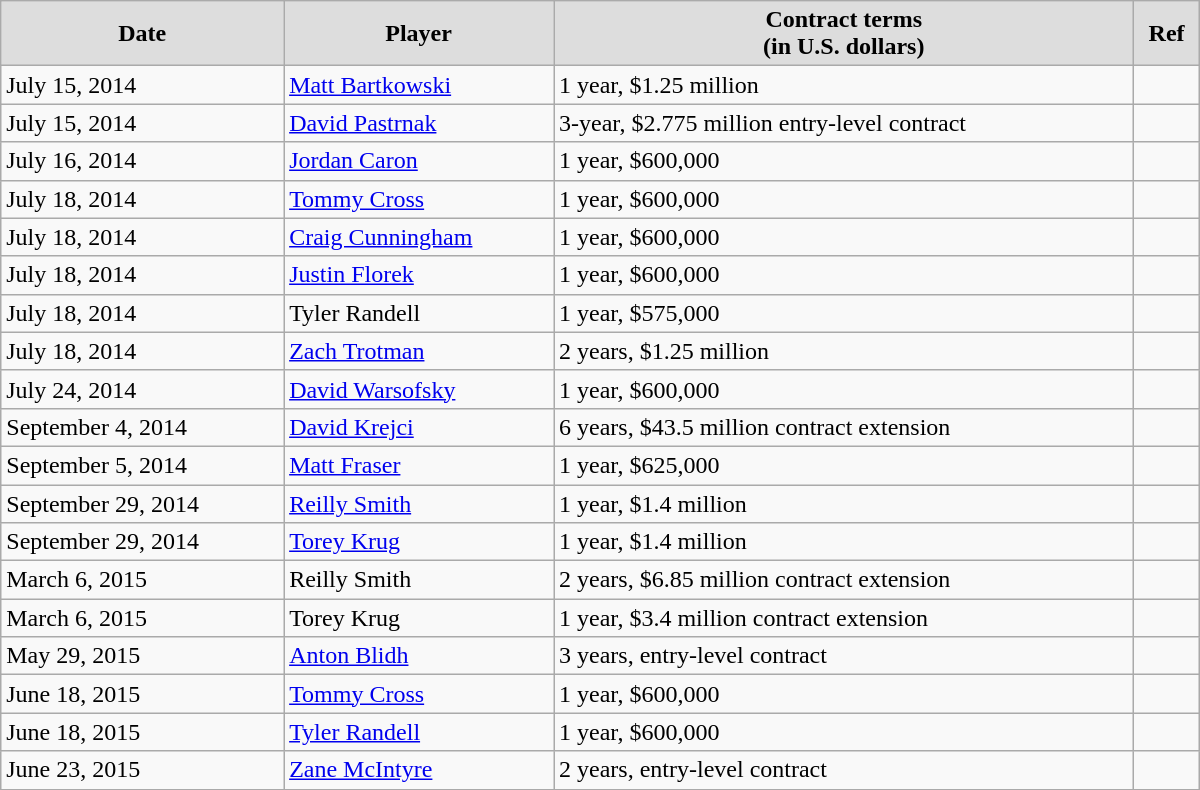<table class="wikitable" style="border-collapse: collapse; width: 50em; padding: 3;">
<tr align="center" bgcolor="#dddddd">
<td><strong>Date</strong></td>
<td><strong>Player</strong></td>
<td><strong>Contract terms</strong><br><strong>(in U.S. dollars)</strong></td>
<td><strong>Ref</strong></td>
</tr>
<tr>
<td>July 15, 2014</td>
<td><a href='#'>Matt Bartkowski</a></td>
<td>1 year, $1.25 million</td>
<td></td>
</tr>
<tr>
<td>July 15, 2014</td>
<td><a href='#'>David Pastrnak</a></td>
<td>3-year, $2.775 million entry-level contract</td>
<td></td>
</tr>
<tr>
<td>July 16, 2014</td>
<td><a href='#'>Jordan Caron</a></td>
<td>1 year, $600,000</td>
<td></td>
</tr>
<tr>
<td>July 18, 2014</td>
<td><a href='#'>Tommy Cross</a></td>
<td>1 year, $600,000</td>
<td></td>
</tr>
<tr>
<td>July 18, 2014</td>
<td><a href='#'>Craig Cunningham</a></td>
<td>1 year, $600,000</td>
<td></td>
</tr>
<tr>
<td>July 18, 2014</td>
<td><a href='#'>Justin Florek</a></td>
<td>1 year, $600,000</td>
<td></td>
</tr>
<tr>
<td>July 18, 2014</td>
<td>Tyler Randell</td>
<td>1 year, $575,000</td>
<td></td>
</tr>
<tr>
<td>July 18, 2014</td>
<td><a href='#'>Zach Trotman</a></td>
<td>2 years, $1.25 million</td>
<td></td>
</tr>
<tr>
<td>July 24, 2014</td>
<td><a href='#'>David Warsofsky</a></td>
<td>1 year, $600,000</td>
<td></td>
</tr>
<tr>
<td>September 4, 2014</td>
<td><a href='#'>David Krejci</a></td>
<td>6 years, $43.5 million contract extension</td>
<td></td>
</tr>
<tr>
<td>September 5, 2014</td>
<td><a href='#'>Matt Fraser</a></td>
<td>1 year, $625,000</td>
<td></td>
</tr>
<tr>
<td>September 29, 2014</td>
<td><a href='#'>Reilly Smith</a></td>
<td>1 year, $1.4 million</td>
<td></td>
</tr>
<tr>
<td>September 29, 2014</td>
<td><a href='#'>Torey Krug</a></td>
<td>1 year, $1.4 million</td>
<td></td>
</tr>
<tr>
<td>March 6, 2015</td>
<td>Reilly Smith</td>
<td>2 years, $6.85 million contract extension</td>
<td></td>
</tr>
<tr>
<td>March 6, 2015</td>
<td>Torey Krug</td>
<td>1 year, $3.4 million contract extension</td>
<td></td>
</tr>
<tr>
<td>May 29, 2015</td>
<td><a href='#'>Anton Blidh</a></td>
<td>3 years, entry-level contract</td>
<td></td>
</tr>
<tr>
<td>June 18, 2015</td>
<td><a href='#'>Tommy Cross</a></td>
<td>1 year, $600,000</td>
<td></td>
</tr>
<tr>
<td>June 18, 2015</td>
<td><a href='#'>Tyler Randell</a></td>
<td>1 year, $600,000</td>
<td></td>
</tr>
<tr>
<td>June 23, 2015</td>
<td><a href='#'>Zane McIntyre</a></td>
<td>2 years, entry-level contract</td>
<td></td>
</tr>
</table>
